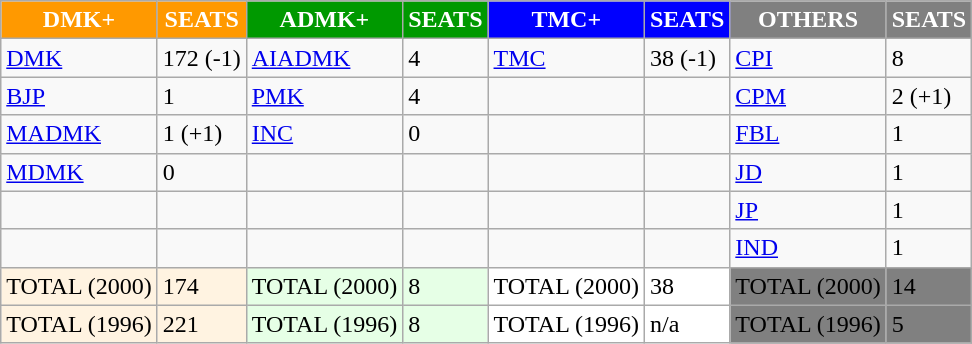<table class="wikitable sortable">
<tr>
<th style="background-color:#FF9900; color:white">DMK+</th>
<th style="background-color:#FF9900; color:white">SEATS</th>
<th style="background-color:#009900; color:white">ADMK+</th>
<th style="background-color:#009900; color:white">SEATS</th>
<th style="background-color:blue; color:white">TMC+</th>
<th style="background-color:blue; color:white">SEATS</th>
<th style="background-color:gray; color:white">OTHERS</th>
<th style="background-color:gray; color:white">SEATS</th>
</tr>
<tr --->
<td><a href='#'>DMK</a></td>
<td>172 (-1)</td>
<td><a href='#'>AIADMK</a></td>
<td>4</td>
<td><a href='#'>TMC</a></td>
<td>38 (-1)</td>
<td><a href='#'>CPI</a></td>
<td>8</td>
</tr>
<tr --->
<td><a href='#'>BJP</a></td>
<td>1</td>
<td><a href='#'>PMK</a></td>
<td>4</td>
<td></td>
<td></td>
<td><a href='#'>CPM</a></td>
<td>2 (+1)</td>
</tr>
<tr --->
<td><a href='#'>MADMK</a></td>
<td>1 (+1)</td>
<td><a href='#'>INC</a></td>
<td>0</td>
<td></td>
<td></td>
<td><a href='#'>FBL</a></td>
<td>1</td>
</tr>
<tr --->
<td><a href='#'>MDMK</a></td>
<td>0</td>
<td></td>
<td></td>
<td></td>
<td></td>
<td><a href='#'>JD</a></td>
<td>1</td>
</tr>
<tr --->
<td></td>
<td></td>
<td></td>
<td></td>
<td></td>
<td></td>
<td><a href='#'>JP</a></td>
<td>1</td>
</tr>
<tr --->
<td></td>
<td></td>
<td></td>
<td></td>
<td></td>
<td></td>
<td><a href='#'>IND</a></td>
<td>1</td>
</tr>
<tr --->
<td bgcolor=#FFF3E1>TOTAL (2000)</td>
<td bgcolor=#FFF3E1>174</td>
<td bgcolor=#E6FFE6>TOTAL (2000)</td>
<td bgcolor=#E6FFE6>8</td>
<td bgcolor=white>TOTAL (2000)</td>
<td bgcolor=white>38</td>
<td bgcolor=gray>TOTAL (2000)</td>
<td bgcolor=gray>14</td>
</tr>
<tr --->
<td bgcolor=#FFF3E1>TOTAL (1996)</td>
<td bgcolor=#FFF3E1>221</td>
<td bgcolor=#E6FFE6>TOTAL (1996)</td>
<td bgcolor=#E6FFE6>8</td>
<td bgcolor=white>TOTAL (1996)</td>
<td bgcolor=white>n/a</td>
<td bgcolor=gray>TOTAL (1996)</td>
<td bgcolor=gray>5</td>
</tr>
</table>
